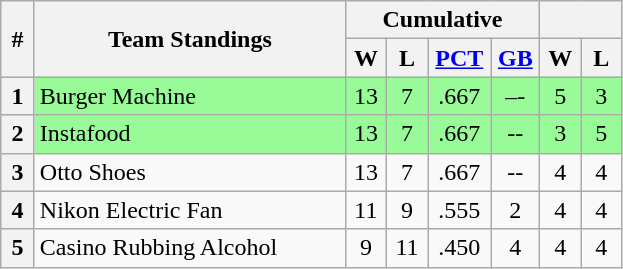<table class="wikitable" style="text-align:center">
<tr>
<th width=15 rowspan=2>#</th>
<th rowspan=2 width=200>Team Standings</th>
<th colspan=4>Cumulative</th>
<th colspan=2></th>
</tr>
<tr>
<th width=20>W</th>
<th width=20>L</th>
<th width=35><a href='#'>PCT</a></th>
<th width=25><a href='#'>GB</a></th>
<th width=20>W</th>
<th width=20>L</th>
</tr>
<tr bgcolor="#98fb98">
<th>1</th>
<td align=left>Burger Machine</td>
<td>13</td>
<td>7</td>
<td>.667</td>
<td>–-</td>
<td>5</td>
<td>3</td>
</tr>
<tr align=center bgcolor="#98fb98">
<th>2</th>
<td align=left>Instafood</td>
<td>13</td>
<td>7</td>
<td>.667</td>
<td>--</td>
<td>3</td>
<td>5</td>
</tr>
<tr align=center bgcolor=>
<th>3</th>
<td align=left>Otto Shoes</td>
<td>13</td>
<td>7</td>
<td>.667</td>
<td>--</td>
<td>4</td>
<td>4</td>
</tr>
<tr align=center bgcolor=>
<th>4</th>
<td align=left>Nikon Electric Fan</td>
<td>11</td>
<td>9</td>
<td>.555</td>
<td>2</td>
<td>4</td>
<td>4</td>
</tr>
<tr align=center bgcolor=>
<th>5</th>
<td align=left>Casino Rubbing Alcohol</td>
<td>9</td>
<td>11</td>
<td>.450</td>
<td>4</td>
<td>4</td>
<td>4</td>
</tr>
</table>
